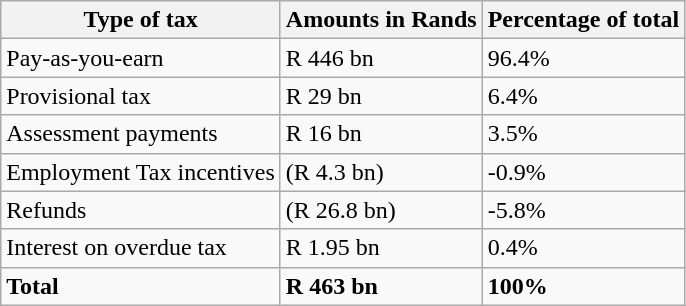<table class="wikitable">
<tr>
<th>Type of tax</th>
<th>Amounts in Rands</th>
<th>Percentage of total</th>
</tr>
<tr>
<td>Pay-as-you-earn</td>
<td>R 446 bn</td>
<td>96.4%</td>
</tr>
<tr>
<td>Provisional tax</td>
<td>R 29 bn</td>
<td>6.4%</td>
</tr>
<tr>
<td>Assessment payments</td>
<td>R 16 bn</td>
<td>3.5%</td>
</tr>
<tr>
<td>Employment Tax incentives</td>
<td>(R 4.3 bn)</td>
<td>-0.9%</td>
</tr>
<tr>
<td>Refunds</td>
<td>(R 26.8 bn)</td>
<td>-5.8%</td>
</tr>
<tr>
<td>Interest on overdue tax</td>
<td>R 1.95 bn</td>
<td>0.4%</td>
</tr>
<tr>
<td><strong>Total</strong></td>
<td><strong>R 463 bn</strong></td>
<td><strong>100%</strong></td>
</tr>
</table>
